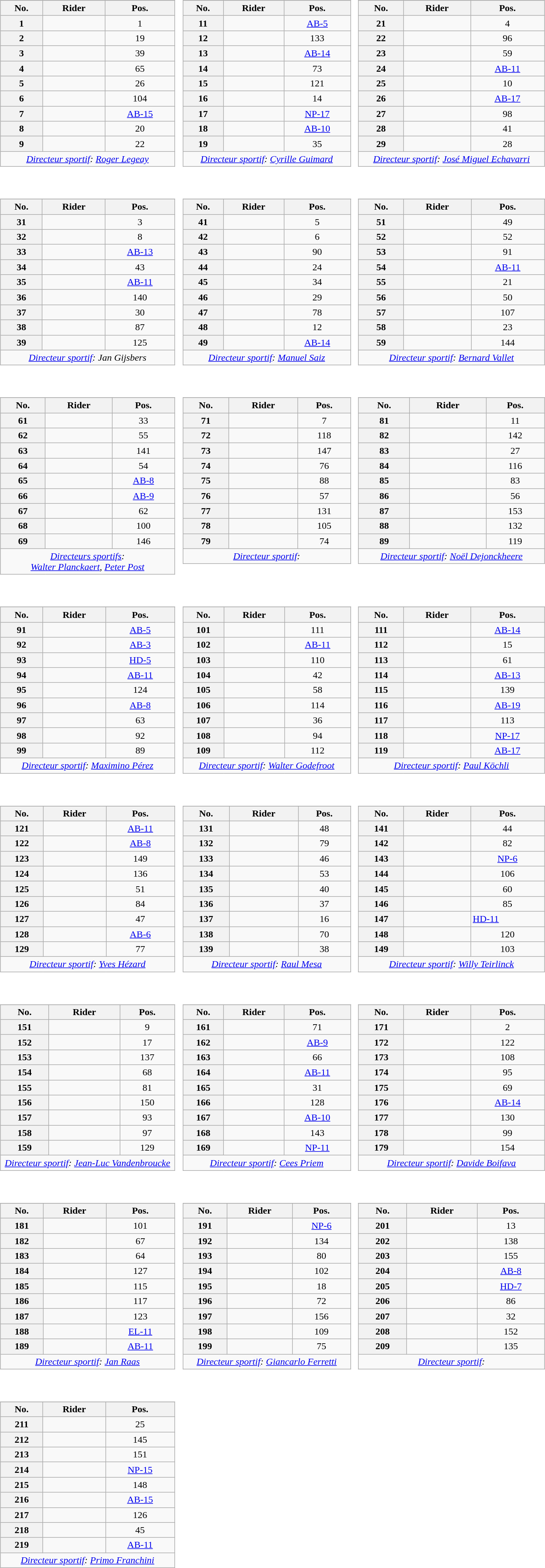<table>
<tr valign="top">
<td style="width:33%;"><br><table class="wikitable plainrowheaders" style="width:97%">
<tr>
</tr>
<tr style="text-align:center;">
<th scope="col">No.</th>
<th scope="col">Rider</th>
<th scope="col">Pos.</th>
</tr>
<tr>
<th scope="row" style="text-align:center;">1</th>
<td> </td>
<td style="text-align:center;">1</td>
</tr>
<tr>
<th scope="row" style="text-align:center;">2</th>
<td></td>
<td style="text-align:center;">19</td>
</tr>
<tr>
<th scope="row" style="text-align:center;">3</th>
<td></td>
<td style="text-align:center;">39</td>
</tr>
<tr>
<th scope="row" style="text-align:center;">4</th>
<td></td>
<td style="text-align:center;">65</td>
</tr>
<tr>
<th scope="row" style="text-align:center;">5</th>
<td></td>
<td style="text-align:center;">26</td>
</tr>
<tr>
<th scope="row" style="text-align:center;">6</th>
<td></td>
<td style="text-align:center;">104</td>
</tr>
<tr>
<th scope="row" style="text-align:center;">7</th>
<td></td>
<td style="text-align:center;"><a href='#'>AB-15</a></td>
</tr>
<tr>
<th scope="row" style="text-align:center;">8</th>
<td></td>
<td style="text-align:center;">20</td>
</tr>
<tr>
<th scope="row" style="text-align:center;">9</th>
<td></td>
<td style="text-align:center;">22</td>
</tr>
<tr align=center>
<td colspan="3"><em><a href='#'>Directeur sportif</a>: <a href='#'>Roger Legeay</a></em></td>
</tr>
</table>
</td>
<td><br><table class="wikitable plainrowheaders" style="width:97%">
<tr>
</tr>
<tr style="text-align:center;">
<th scope="col">No.</th>
<th scope="col">Rider</th>
<th scope="col">Pos.</th>
</tr>
<tr>
<th scope="row" style="text-align:center;">11</th>
<td></td>
<td style="text-align:center;"><a href='#'>AB-5</a></td>
</tr>
<tr>
<th scope="row" style="text-align:center;">12</th>
<td></td>
<td style="text-align:center;">133</td>
</tr>
<tr>
<th scope="row" style="text-align:center;">13</th>
<td></td>
<td style="text-align:center;"><a href='#'>AB-14</a></td>
</tr>
<tr>
<th scope="row" style="text-align:center;">14</th>
<td></td>
<td style="text-align:center;">73</td>
</tr>
<tr>
<th scope="row" style="text-align:center;">15</th>
<td></td>
<td style="text-align:center;">121</td>
</tr>
<tr>
<th scope="row" style="text-align:center;">16</th>
<td></td>
<td style="text-align:center;">14</td>
</tr>
<tr>
<th scope="row" style="text-align:center;">17</th>
<td></td>
<td style="text-align:center;"><a href='#'>NP-17</a></td>
</tr>
<tr>
<th scope="row" style="text-align:center;">18</th>
<td></td>
<td style="text-align:center;"><a href='#'>AB-10</a></td>
</tr>
<tr>
<th scope="row" style="text-align:center;">19</th>
<td></td>
<td style="text-align:center;">35</td>
</tr>
<tr align=center>
<td colspan="3"><em><a href='#'>Directeur sportif</a>: <a href='#'>Cyrille Guimard</a></em></td>
</tr>
</table>
</td>
<td><br><table class="wikitable plainrowheaders" style="width:97%">
<tr>
</tr>
<tr style="text-align:center;">
<th scope="col">No.</th>
<th scope="col">Rider</th>
<th scope="col">Pos.</th>
</tr>
<tr>
<th scope="row" style="text-align:center;">21</th>
<td></td>
<td style="text-align:center;">4</td>
</tr>
<tr>
<th scope="row" style="text-align:center;">22</th>
<td></td>
<td style="text-align:center;">96</td>
</tr>
<tr>
<th scope="row" style="text-align:center;">23</th>
<td></td>
<td style="text-align:center;">59</td>
</tr>
<tr>
<th scope="row" style="text-align:center;">24</th>
<td></td>
<td style="text-align:center;"><a href='#'>AB-11</a></td>
</tr>
<tr>
<th scope="row" style="text-align:center;">25</th>
<td></td>
<td style="text-align:center;">10</td>
</tr>
<tr>
<th scope="row" style="text-align:center;">26</th>
<td></td>
<td style="text-align:center;"><a href='#'>AB-17</a></td>
</tr>
<tr>
<th scope="row" style="text-align:center;">27</th>
<td></td>
<td style="text-align:center;">98</td>
</tr>
<tr>
<th scope="row" style="text-align:center;">28</th>
<td></td>
<td style="text-align:center;">41</td>
</tr>
<tr>
<th scope="row" style="text-align:center;">29</th>
<td></td>
<td style="text-align:center;">28</td>
</tr>
<tr align=center>
<td colspan="3"><em><a href='#'>Directeur sportif</a>: <a href='#'>José Miguel Echavarri</a></em></td>
</tr>
</table>
</td>
</tr>
<tr valign="top">
<td><br><table class="wikitable plainrowheaders" style="width:97%">
<tr>
</tr>
<tr style="text-align:center;">
<th scope="col">No.</th>
<th scope="col">Rider</th>
<th scope="col">Pos.</th>
</tr>
<tr>
<th scope="row" style="text-align:center;">31</th>
<td></td>
<td style="text-align:center;">3</td>
</tr>
<tr>
<th scope="row" style="text-align:center;">32</th>
<td></td>
<td style="text-align:center;">8</td>
</tr>
<tr>
<th scope="row" style="text-align:center;">33</th>
<td></td>
<td style="text-align:center;"><a href='#'>AB-13</a></td>
</tr>
<tr>
<th scope="row" style="text-align:center;">34</th>
<td></td>
<td style="text-align:center;">43</td>
</tr>
<tr>
<th scope="row" style="text-align:center;">35</th>
<td></td>
<td style="text-align:center;"><a href='#'>AB-11</a></td>
</tr>
<tr>
<th scope="row" style="text-align:center;">36</th>
<td></td>
<td style="text-align:center;">140</td>
</tr>
<tr>
<th scope="row" style="text-align:center;">37</th>
<td></td>
<td style="text-align:center;">30</td>
</tr>
<tr>
<th scope="row" style="text-align:center;">38</th>
<td></td>
<td style="text-align:center;">87</td>
</tr>
<tr>
<th scope="row" style="text-align:center;">39</th>
<td></td>
<td style="text-align:center;">125</td>
</tr>
<tr align=center>
<td colspan="3"><em><a href='#'>Directeur sportif</a>: Jan Gijsbers</em></td>
</tr>
</table>
</td>
<td><br><table class="wikitable plainrowheaders" style="width:97%">
<tr>
</tr>
<tr style="text-align:center;">
<th scope="col">No.</th>
<th scope="col">Rider</th>
<th scope="col">Pos.</th>
</tr>
<tr>
<th scope="row" style="text-align:center;">41</th>
<td></td>
<td style="text-align:center;">5</td>
</tr>
<tr>
<th scope="row" style="text-align:center;">42</th>
<td> </td>
<td style="text-align:center;">6</td>
</tr>
<tr>
<th scope="row" style="text-align:center;">43</th>
<td></td>
<td style="text-align:center;">90</td>
</tr>
<tr>
<th scope="row" style="text-align:center;">44</th>
<td></td>
<td style="text-align:center;">24</td>
</tr>
<tr>
<th scope="row" style="text-align:center;">45</th>
<td></td>
<td style="text-align:center;">34</td>
</tr>
<tr>
<th scope="row" style="text-align:center;">46</th>
<td></td>
<td style="text-align:center;">29</td>
</tr>
<tr>
<th scope="row" style="text-align:center;">47</th>
<td></td>
<td style="text-align:center;">78</td>
</tr>
<tr>
<th scope="row" style="text-align:center;">48</th>
<td></td>
<td style="text-align:center;">12</td>
</tr>
<tr>
<th scope="row" style="text-align:center;">49</th>
<td></td>
<td style="text-align:center;" data-sort-value="157"><a href='#'>AB-14</a></td>
</tr>
<tr align=center>
<td colspan="3"><em><a href='#'>Directeur sportif</a>: <a href='#'>Manuel Saiz</a></em></td>
</tr>
</table>
</td>
<td><br><table class="wikitable plainrowheaders" style="width:97%">
<tr>
</tr>
<tr style="text-align:center;">
<th scope="col">No.</th>
<th scope="col">Rider</th>
<th scope="col">Pos.</th>
</tr>
<tr>
<th scope="row" style="text-align:center;">51</th>
<td></td>
<td style="text-align:center;">49</td>
</tr>
<tr>
<th scope="row" style="text-align:center;">52</th>
<td></td>
<td style="text-align:center;">52</td>
</tr>
<tr>
<th scope="row" style="text-align:center;">53</th>
<td></td>
<td style="text-align:center;">91</td>
</tr>
<tr>
<th scope="row" style="text-align:center;">54</th>
<td></td>
<td style="text-align:center;" data-sort-value="157"><a href='#'>AB-11</a></td>
</tr>
<tr>
<th scope="row" style="text-align:center;">55</th>
<td> </td>
<td style="text-align:center;">21</td>
</tr>
<tr>
<th scope="row" style="text-align:center;">56</th>
<td></td>
<td style="text-align:center;">50</td>
</tr>
<tr>
<th scope="row" style="text-align:center;">57</th>
<td></td>
<td style="text-align:center;">107</td>
</tr>
<tr>
<th scope="row" style="text-align:center;">58</th>
<td></td>
<td style="text-align:center;">23</td>
</tr>
<tr>
<th scope="row" style="text-align:center;">59</th>
<td></td>
<td style="text-align:center;">144</td>
</tr>
<tr align=center>
<td colspan="3"><em><a href='#'>Directeur sportif</a>: <a href='#'>Bernard Vallet</a></em></td>
</tr>
</table>
</td>
</tr>
<tr valign="top">
<td><br><table class="wikitable plainrowheaders" style="width:97%">
<tr>
</tr>
<tr style="text-align:center;">
<th scope="col">No.</th>
<th scope="col">Rider</th>
<th scope="col">Pos.</th>
</tr>
<tr>
<th scope="row" style="text-align:center;">61</th>
<td></td>
<td style="text-align:center;">33</td>
</tr>
<tr>
<th scope="row" style="text-align:center;">62</th>
<td></td>
<td style="text-align:center;">55</td>
</tr>
<tr>
<th scope="row" style="text-align:center;">63</th>
<td></td>
<td style="text-align:center;">141</td>
</tr>
<tr>
<th scope="row" style="text-align:center;">64</th>
<td></td>
<td style="text-align:center;">54</td>
</tr>
<tr>
<th scope="row" style="text-align:center;">65</th>
<td></td>
<td style="text-align:center;"><a href='#'>AB-8</a></td>
</tr>
<tr>
<th scope="row" style="text-align:center;">66</th>
<td></td>
<td style="text-align:center;"><a href='#'>AB-9</a></td>
</tr>
<tr>
<th scope="row" style="text-align:center;">67</th>
<td></td>
<td style="text-align:center;">62</td>
</tr>
<tr>
<th scope="row" style="text-align:center;">68</th>
<td></td>
<td style="text-align:center;">100</td>
</tr>
<tr>
<th scope="row" style="text-align:center;">69</th>
<td></td>
<td style="text-align:center;">146</td>
</tr>
<tr align=center>
<td colspan="3"><em><a href='#'>Directeurs sportifs</a>:<br><a href='#'>Walter Planckaert</a>, <a href='#'>Peter Post</a></em></td>
</tr>
</table>
</td>
<td><br><table class="wikitable plainrowheaders" style="width:97%">
<tr>
</tr>
<tr style="text-align:center;">
<th scope="col">No.</th>
<th scope="col">Rider</th>
<th scope="col">Pos.</th>
</tr>
<tr>
<th scope="row" style="text-align:center;">71</th>
<td></td>
<td style="text-align:center;">7</td>
</tr>
<tr>
<th scope="row" style="text-align:center;">72</th>
<td></td>
<td style="text-align:center;">118</td>
</tr>
<tr>
<th scope="row" style="text-align:center;">73</th>
<td></td>
<td style="text-align:center;">147</td>
</tr>
<tr>
<th scope="row" style="text-align:center;">74</th>
<td></td>
<td style="text-align:center;">76</td>
</tr>
<tr>
<th scope="row" style="text-align:center;">75</th>
<td></td>
<td style="text-align:center;">88</td>
</tr>
<tr>
<th scope="row" style="text-align:center;">76</th>
<td></td>
<td style="text-align:center;">57</td>
</tr>
<tr>
<th scope="row" style="text-align:center;">77</th>
<td></td>
<td style="text-align:center;">131</td>
</tr>
<tr>
<th scope="row" style="text-align:center;">78</th>
<td></td>
<td style="text-align:center;">105</td>
</tr>
<tr>
<th scope="row" style="text-align:center;">79</th>
<td></td>
<td style="text-align:center;">74</td>
</tr>
<tr align=center>
<td colspan="3"><em><a href='#'>Directeur sportif</a>: </em></td>
</tr>
</table>
</td>
<td><br><table class="wikitable plainrowheaders" style="width:97%">
<tr>
</tr>
<tr style="text-align:center;">
<th scope="col">No.</th>
<th scope="col">Rider</th>
<th scope="col">Pos.</th>
</tr>
<tr>
<th scope="row" style="text-align:center;">81</th>
<td></td>
<td style="text-align:center;">11</td>
</tr>
<tr>
<th scope="row" style="text-align:center;">82</th>
<td></td>
<td style="text-align:center;">142</td>
</tr>
<tr>
<th scope="row" style="text-align:center;">83</th>
<td></td>
<td style="text-align:center;">27</td>
</tr>
<tr>
<th scope="row" style="text-align:center;">84</th>
<td></td>
<td style="text-align:center;">116</td>
</tr>
<tr>
<th scope="row" style="text-align:center;">85</th>
<td></td>
<td style="text-align:center;">83</td>
</tr>
<tr>
<th scope="row" style="text-align:center;">86</th>
<td></td>
<td style="text-align:center;">56</td>
</tr>
<tr>
<th scope="row" style="text-align:center;">87</th>
<td></td>
<td style="text-align:center;">153</td>
</tr>
<tr>
<th scope="row" style="text-align:center;">88</th>
<td></td>
<td style="text-align:center;">132</td>
</tr>
<tr>
<th scope="row" style="text-align:center;">89</th>
<td></td>
<td style="text-align:center;">119</td>
</tr>
<tr align=center>
<td colspan="3"><em><a href='#'>Directeur sportif</a>: <a href='#'>Noël Dejonckheere</a></em></td>
</tr>
</table>
</td>
</tr>
<tr valign="top">
<td><br><table class="wikitable plainrowheaders" style="width:97%">
<tr>
</tr>
<tr style="text-align:center;">
<th scope="col">No.</th>
<th scope="col">Rider</th>
<th scope="col">Pos.</th>
</tr>
<tr>
<th scope="row" style="text-align:center;">91</th>
<td></td>
<td style="text-align:center;"><a href='#'>AB-5</a></td>
</tr>
<tr>
<th scope="row" style="text-align:center;">92</th>
<td></td>
<td style="text-align:center;"><a href='#'>AB-3</a></td>
</tr>
<tr>
<th scope="row" style="text-align:center;">93</th>
<td></td>
<td style="text-align:center;"><a href='#'>HD-5</a></td>
</tr>
<tr>
<th scope="row" style="text-align:center;">94</th>
<td></td>
<td style="text-align:center;"><a href='#'>AB-11</a></td>
</tr>
<tr>
<th scope="row" style="text-align:center;">95</th>
<td></td>
<td style="text-align:center;">124</td>
</tr>
<tr>
<th scope="row" style="text-align:center;">96</th>
<td></td>
<td style="text-align:center;"><a href='#'>AB-8</a></td>
</tr>
<tr>
<th scope="row" style="text-align:center;">97</th>
<td></td>
<td style="text-align:center;">63</td>
</tr>
<tr>
<th scope="row" style="text-align:center;">98</th>
<td></td>
<td style="text-align:center;">92</td>
</tr>
<tr>
<th scope="row" style="text-align:center;">99</th>
<td></td>
<td style="text-align:center;">89</td>
</tr>
<tr align=center>
<td colspan="3"><em><a href='#'>Directeur sportif</a>: <a href='#'>Maximino Pérez</a></em></td>
</tr>
</table>
</td>
<td><br><table class="wikitable plainrowheaders" style="width:97%">
<tr>
</tr>
<tr style="text-align:center;">
<th scope="col">No.</th>
<th scope="col">Rider</th>
<th scope="col">Pos.</th>
</tr>
<tr>
<th scope="row" style="text-align:center;">101</th>
<td></td>
<td style="text-align:center;">111</td>
</tr>
<tr>
<th scope="row" style="text-align:center;">102</th>
<td></td>
<td style="text-align:center;"><a href='#'>AB-11</a></td>
</tr>
<tr>
<th scope="row" style="text-align:center;">103</th>
<td></td>
<td style="text-align:center;">110</td>
</tr>
<tr>
<th scope="row" style="text-align:center;">104</th>
<td></td>
<td style="text-align:center;">42</td>
</tr>
<tr>
<th scope="row" style="text-align:center;">105</th>
<td></td>
<td style="text-align:center;">58</td>
</tr>
<tr>
<th scope="row" style="text-align:center;">106</th>
<td></td>
<td style="text-align:center;">114</td>
</tr>
<tr>
<th scope="row" style="text-align:center;">107</th>
<td></td>
<td style="text-align:center;">36</td>
</tr>
<tr>
<th scope="row" style="text-align:center;">108</th>
<td></td>
<td style="text-align:center;">94</td>
</tr>
<tr>
<th scope="row" style="text-align:center;">109</th>
<td></td>
<td style="text-align:center;">112</td>
</tr>
<tr align=center>
<td colspan="3"><em><a href='#'>Directeur sportif</a>: <a href='#'>Walter Godefroot</a></em></td>
</tr>
</table>
</td>
<td><br><table class="wikitable plainrowheaders" style="width:97%">
<tr>
</tr>
<tr style="text-align:center;">
<th scope="col">No.</th>
<th scope="col">Rider</th>
<th scope="col">Pos.</th>
</tr>
<tr>
<th scope="row" style="text-align:center;">111</th>
<td></td>
<td style="text-align:center;"><a href='#'>AB-14</a></td>
</tr>
<tr>
<th scope="row" style="text-align:center;">112</th>
<td></td>
<td style="text-align:center;">15</td>
</tr>
<tr>
<th scope="row" style="text-align:center;">113</th>
<td></td>
<td style="text-align:center;">61</td>
</tr>
<tr>
<th scope="row" style="text-align:center;">114</th>
<td></td>
<td style="text-align:center;"><a href='#'>AB-13</a></td>
</tr>
<tr>
<th scope="row" style="text-align:center;">115</th>
<td></td>
<td style="text-align:center;">139</td>
</tr>
<tr>
<th scope="row" style="text-align:center;">116</th>
<td></td>
<td style="text-align:center;"><a href='#'>AB-19</a></td>
</tr>
<tr>
<th scope="row" style="text-align:center;">117</th>
<td></td>
<td style="text-align:center;">113</td>
</tr>
<tr>
<th scope="row" style="text-align:center;">118</th>
<td></td>
<td style="text-align:center;"><a href='#'>NP-17</a></td>
</tr>
<tr>
<th scope="row" style="text-align:center;">119</th>
<td></td>
<td style="text-align:center;"><a href='#'>AB-17</a></td>
</tr>
<tr align=center>
<td colspan="3"><em><a href='#'>Directeur sportif</a>: <a href='#'>Paul Köchli</a></em></td>
</tr>
</table>
</td>
</tr>
<tr valign="top">
<td><br><table class="wikitable plainrowheaders" style="width:97%">
<tr>
</tr>
<tr style="text-align:center;">
<th scope="col">No.</th>
<th scope="col">Rider</th>
<th scope="col">Pos.</th>
</tr>
<tr>
<th scope="row" style="text-align:center;">121</th>
<td></td>
<td style="text-align:center;"><a href='#'>AB-11</a></td>
</tr>
<tr>
<th scope="row" style="text-align:center;">122</th>
<td></td>
<td style="text-align:center;"><a href='#'>AB-8</a></td>
</tr>
<tr>
<th scope="row" style="text-align:center;">123</th>
<td></td>
<td style="text-align:center;">149</td>
</tr>
<tr>
<th scope="row" style="text-align:center;">124</th>
<td></td>
<td style="text-align:center;">136</td>
</tr>
<tr>
<th scope="row" style="text-align:center;">125</th>
<td></td>
<td style="text-align:center;">51</td>
</tr>
<tr>
<th scope="row" style="text-align:center;">126</th>
<td></td>
<td style="text-align:center;">84</td>
</tr>
<tr>
<th scope="row" style="text-align:center;">127</th>
<td></td>
<td style="text-align:center;">47</td>
</tr>
<tr>
<th scope="row" style="text-align:center;">128</th>
<td></td>
<td style="text-align:center;"><a href='#'>AB-6</a></td>
</tr>
<tr>
<th scope="row" style="text-align:center;">129</th>
<td></td>
<td style="text-align:center;">77</td>
</tr>
<tr align=center>
<td colspan="3"><em><a href='#'>Directeur sportif</a>: <a href='#'>Yves Hézard</a></em></td>
</tr>
</table>
</td>
<td><br><table class="wikitable plainrowheaders" style="width:97%">
<tr>
</tr>
<tr style="text-align:center;">
<th scope="col">No.</th>
<th scope="col">Rider</th>
<th scope="col">Pos.</th>
</tr>
<tr>
<th scope="row" style="text-align:center;">131</th>
<td></td>
<td style="text-align:center;">48</td>
</tr>
<tr>
<th scope="row" style="text-align:center;">132</th>
<td></td>
<td style="text-align:center;">79</td>
</tr>
<tr>
<th scope="row" style="text-align:center;">133</th>
<td></td>
<td style="text-align:center;">46</td>
</tr>
<tr>
<th scope="row" style="text-align:center;">134</th>
<td></td>
<td style="text-align:center;">53</td>
</tr>
<tr>
<th scope="row" style="text-align:center;">135</th>
<td></td>
<td style="text-align:center;">40</td>
</tr>
<tr>
<th scope="row" style="text-align:center;">136</th>
<td></td>
<td style="text-align:center;">37</td>
</tr>
<tr>
<th scope="row" style="text-align:center;">137</th>
<td></td>
<td style="text-align:center;">16</td>
</tr>
<tr>
<th scope="row" style="text-align:center;">138</th>
<td></td>
<td style="text-align:center;">70</td>
</tr>
<tr>
<th scope="row" style="text-align:center;">139</th>
<td></td>
<td style="text-align:center;">38</td>
</tr>
<tr align=center>
<td colspan="3"><em><a href='#'>Directeur sportif</a>: <a href='#'>Raul Mesa</a></em></td>
</tr>
</table>
</td>
<td><br><table class="wikitable plainrowheaders" style="width:97%">
<tr>
</tr>
<tr style="text-align:center;">
<th scope="col">No.</th>
<th scope="col">Rider</th>
<th scope="col">Pos.</th>
</tr>
<tr>
<th scope="row" style="text-align:center;">141</th>
<td></td>
<td style="text-align:center;">44</td>
</tr>
<tr>
<th scope="row" style="text-align:center;">142</th>
<td></td>
<td style="text-align:center;">82</td>
</tr>
<tr>
<th scope="row" style="text-align:center;">143</th>
<td></td>
<td style="text-align:center;"><a href='#'>NP-6</a></td>
</tr>
<tr>
<th scope="row" style="text-align:center;">144</th>
<td></td>
<td style="text-align:center;">106</td>
</tr>
<tr>
<th scope="row" style="text-align:center;">145</th>
<td></td>
<td style="text-align:center;">60</td>
</tr>
<tr>
<th scope="row" style="text-align:center;">146</th>
<td></td>
<td style="text-align:center;">85</td>
</tr>
<tr>
<th scope="row" style="text-align:center;">147</th>
<td></td>
<td><a href='#'>HD-11</a></td>
</tr>
<tr>
<th scope="row" style="text-align:center;">148</th>
<td></td>
<td style="text-align:center;">120</td>
</tr>
<tr>
<th scope="row" style="text-align:center;">149</th>
<td></td>
<td style="text-align:center;">103</td>
</tr>
<tr align=center>
<td colspan="3"><em><a href='#'>Directeur sportif</a>: <a href='#'>Willy Teirlinck</a></em></td>
</tr>
</table>
</td>
</tr>
<tr valign="top">
<td><br><table class="wikitable plainrowheaders" style="width:97%">
<tr>
</tr>
<tr style="text-align:center;">
<th scope="col">No.</th>
<th scope="col">Rider</th>
<th scope="col">Pos.</th>
</tr>
<tr>
<th scope="row" style="text-align:center;">151</th>
<td></td>
<td style="text-align:center;">9</td>
</tr>
<tr>
<th scope="row" style="text-align:center;">152</th>
<td></td>
<td style="text-align:center;">17</td>
</tr>
<tr>
<th scope="row" style="text-align:center;">153</th>
<td></td>
<td style="text-align:center;">137</td>
</tr>
<tr>
<th scope="row" style="text-align:center;">154</th>
<td></td>
<td style="text-align:center;">68</td>
</tr>
<tr>
<th scope="row" style="text-align:center;">155</th>
<td></td>
<td style="text-align:center;">81</td>
</tr>
<tr>
<th scope="row" style="text-align:center;">156</th>
<td></td>
<td style="text-align:center;">150</td>
</tr>
<tr>
<th scope="row" style="text-align:center;">157</th>
<td></td>
<td style="text-align:center;">93</td>
</tr>
<tr>
<th scope="row" style="text-align:center;">158</th>
<td></td>
<td style="text-align:center;">97</td>
</tr>
<tr>
<th scope="row" style="text-align:center;">159</th>
<td></td>
<td style="text-align:center;">129</td>
</tr>
<tr align=center>
<td colspan="3"><em><a href='#'>Directeur sportif</a>: <a href='#'>Jean-Luc Vandenbroucke</a></em></td>
</tr>
</table>
</td>
<td><br><table class="wikitable plainrowheaders" style="width:97%">
<tr>
</tr>
<tr style="text-align:center;">
<th scope="col">No.</th>
<th scope="col">Rider</th>
<th scope="col">Pos.</th>
</tr>
<tr>
<th scope="row" style="text-align:center;">161</th>
<td></td>
<td style="text-align:center;">71</td>
</tr>
<tr>
<th scope="row" style="text-align:center;">162</th>
<td></td>
<td style="text-align:center;"><a href='#'>AB-9</a></td>
</tr>
<tr>
<th scope="row" style="text-align:center;">163</th>
<td></td>
<td style="text-align:center;">66</td>
</tr>
<tr>
<th scope="row" style="text-align:center;">164</th>
<td></td>
<td style="text-align:center;"><a href='#'>AB-11</a></td>
</tr>
<tr>
<th scope="row" style="text-align:center;">165</th>
<td></td>
<td style="text-align:center;">31</td>
</tr>
<tr>
<th scope="row" style="text-align:center;">166</th>
<td></td>
<td style="text-align:center;">128</td>
</tr>
<tr>
<th scope="row" style="text-align:center;">167</th>
<td></td>
<td style="text-align:center;"><a href='#'>AB-10</a></td>
</tr>
<tr>
<th scope="row" style="text-align:center;">168</th>
<td></td>
<td style="text-align:center;">143</td>
</tr>
<tr>
<th scope="row" style="text-align:center;">169</th>
<td></td>
<td style="text-align:center;"><a href='#'>NP-11</a></td>
</tr>
<tr align=center>
<td colspan="3"><em><a href='#'>Directeur sportif</a>: <a href='#'>Cees Priem</a></em></td>
</tr>
</table>
</td>
<td><br><table class="wikitable plainrowheaders" style="width:97%">
<tr>
</tr>
<tr style="text-align:center;">
<th scope="col">No.</th>
<th scope="col">Rider</th>
<th scope="col">Pos.</th>
</tr>
<tr>
<th scope="row" style="text-align:center;">171</th>
<td></td>
<td style="text-align:center;">2</td>
</tr>
<tr>
<th scope="row" style="text-align:center;">172</th>
<td></td>
<td style="text-align:center;">122</td>
</tr>
<tr>
<th scope="row" style="text-align:center;">173</th>
<td></td>
<td style="text-align:center;">108</td>
</tr>
<tr>
<th scope="row" style="text-align:center;">174</th>
<td></td>
<td style="text-align:center;">95</td>
</tr>
<tr>
<th scope="row" style="text-align:center;">175</th>
<td></td>
<td style="text-align:center;">69</td>
</tr>
<tr>
<th scope="row" style="text-align:center;">176</th>
<td></td>
<td style="text-align:center;"><a href='#'>AB-14</a></td>
</tr>
<tr>
<th scope="row" style="text-align:center;">177</th>
<td></td>
<td style="text-align:center;">130</td>
</tr>
<tr>
<th scope="row" style="text-align:center;">178</th>
<td></td>
<td style="text-align:center;">99</td>
</tr>
<tr>
<th scope="row" style="text-align:center;">179</th>
<td></td>
<td style="text-align:center;">154</td>
</tr>
<tr align=center>
<td colspan="3"><em><a href='#'>Directeur sportif</a>: <a href='#'>Davide Boifava</a></em></td>
</tr>
</table>
</td>
</tr>
<tr valign="top">
<td><br><table class="wikitable plainrowheaders" style="width:97%">
<tr>
</tr>
<tr style="text-align:center;">
<th scope="col">No.</th>
<th scope="col">Rider</th>
<th scope="col">Pos.</th>
</tr>
<tr>
<th scope="row" style="text-align:center;">181</th>
<td></td>
<td style="text-align:center;">101</td>
</tr>
<tr>
<th scope="row" style="text-align:center;">182</th>
<td></td>
<td style="text-align:center;">67</td>
</tr>
<tr>
<th scope="row" style="text-align:center;">183</th>
<td></td>
<td style="text-align:center;">64</td>
</tr>
<tr>
<th scope="row" style="text-align:center;">184</th>
<td></td>
<td style="text-align:center;">127</td>
</tr>
<tr>
<th scope="row" style="text-align:center;">185</th>
<td></td>
<td style="text-align:center;">115</td>
</tr>
<tr>
<th scope="row" style="text-align:center;">186</th>
<td></td>
<td style="text-align:center;">117</td>
</tr>
<tr>
<th scope="row" style="text-align:center;">187</th>
<td></td>
<td style="text-align:center;">123</td>
</tr>
<tr>
<th scope="row" style="text-align:center;">188</th>
<td></td>
<td style="text-align:center;"><a href='#'>EL-11</a></td>
</tr>
<tr>
<th scope="row" style="text-align:center;">189</th>
<td></td>
<td style="text-align:center;"><a href='#'>AB-11</a></td>
</tr>
<tr align=center>
<td colspan="3"><em><a href='#'>Directeur sportif</a>: <a href='#'>Jan Raas</a></em></td>
</tr>
</table>
</td>
<td><br><table class="wikitable plainrowheaders" style="width:97%">
<tr>
</tr>
<tr style="text-align:center;">
<th scope="col">No.</th>
<th scope="col">Rider</th>
<th scope="col">Pos.</th>
</tr>
<tr>
<th scope="row" style="text-align:center;">191</th>
<td></td>
<td style="text-align:center;"><a href='#'>NP-6</a></td>
</tr>
<tr>
<th scope="row" style="text-align:center;">192</th>
<td></td>
<td style="text-align:center;">134</td>
</tr>
<tr>
<th scope="row" style="text-align:center;">193</th>
<td></td>
<td style="text-align:center;">80</td>
</tr>
<tr>
<th scope="row" style="text-align:center;">194</th>
<td></td>
<td style="text-align:center;">102</td>
</tr>
<tr>
<th scope="row" style="text-align:center;">195</th>
<td></td>
<td style="text-align:center;">18</td>
</tr>
<tr>
<th scope="row" style="text-align:center;">196</th>
<td></td>
<td style="text-align:center;">72</td>
</tr>
<tr>
<th scope="row" style="text-align:center;">197</th>
<td></td>
<td style="text-align:center;">156</td>
</tr>
<tr>
<th scope="row" style="text-align:center;">198</th>
<td></td>
<td style="text-align:center;">109</td>
</tr>
<tr>
<th scope="row" style="text-align:center;">199</th>
<td></td>
<td style="text-align:center;">75</td>
</tr>
<tr align=center>
<td colspan="3"><em><a href='#'>Directeur sportif</a>: <a href='#'>Giancarlo Ferretti</a></em></td>
</tr>
</table>
</td>
<td><br><table class="wikitable plainrowheaders" style="width:97%">
<tr>
</tr>
<tr style="text-align:center;">
<th scope="col">No.</th>
<th scope="col">Rider</th>
<th scope="col">Pos.</th>
</tr>
<tr>
<th scope="row" style="text-align:center;">201</th>
<td></td>
<td style="text-align:center;">13</td>
</tr>
<tr>
<th scope="row" style="text-align:center;">202</th>
<td></td>
<td style="text-align:center;">138</td>
</tr>
<tr>
<th scope="row" style="text-align:center;">203</th>
<td></td>
<td style="text-align:center;">155</td>
</tr>
<tr>
<th scope="row" style="text-align:center;">204</th>
<td></td>
<td style="text-align:center;"><a href='#'>AB-8</a></td>
</tr>
<tr>
<th scope="row" style="text-align:center;">205</th>
<td></td>
<td style="text-align:center;"><a href='#'>HD-7</a></td>
</tr>
<tr>
<th scope="row" style="text-align:center;">206</th>
<td></td>
<td style="text-align:center;">86</td>
</tr>
<tr>
<th scope="row" style="text-align:center;">207</th>
<td></td>
<td style="text-align:center;">32</td>
</tr>
<tr>
<th scope="row" style="text-align:center;">208</th>
<td></td>
<td style="text-align:center;">152</td>
</tr>
<tr>
<th scope="row" style="text-align:center;">209</th>
<td></td>
<td style="text-align:center;">135</td>
</tr>
<tr align=center>
<td colspan="3"><em><a href='#'>Directeur sportif</a>: </em></td>
</tr>
</table>
</td>
</tr>
<tr valign="top">
<td><br><table class="wikitable plainrowheaders" style="width:97%">
<tr>
</tr>
<tr style="text-align:center;">
<th scope="col">No.</th>
<th scope="col">Rider</th>
<th scope="col">Pos.</th>
</tr>
<tr>
<th scope="row" style="text-align:center;">211</th>
<td></td>
<td style="text-align:center;">25</td>
</tr>
<tr>
<th scope="row" style="text-align:center;">212</th>
<td></td>
<td style="text-align:center;">145</td>
</tr>
<tr>
<th scope="row" style="text-align:center;">213</th>
<td></td>
<td style="text-align:center;">151</td>
</tr>
<tr>
<th scope="row" style="text-align:center;">214</th>
<td></td>
<td style="text-align:center;"><a href='#'>NP-15</a></td>
</tr>
<tr>
<th scope="row" style="text-align:center;">215</th>
<td></td>
<td style="text-align:center;">148</td>
</tr>
<tr>
<th scope="row" style="text-align:center;">216</th>
<td></td>
<td style="text-align:center;"><a href='#'>AB-15</a></td>
</tr>
<tr>
<th scope="row" style="text-align:center;">217</th>
<td></td>
<td style="text-align:center;">126</td>
</tr>
<tr>
<th scope="row" style="text-align:center;">218</th>
<td></td>
<td style="text-align:center;">45</td>
</tr>
<tr>
<th scope="row" style="text-align:center;">219</th>
<td></td>
<td style="text-align:center;"><a href='#'>AB-11</a></td>
</tr>
<tr align=center>
<td colspan="3"><em><a href='#'>Directeur sportif</a>: <a href='#'>Primo Franchini</a></em></td>
</tr>
</table>
</td>
</tr>
</table>
